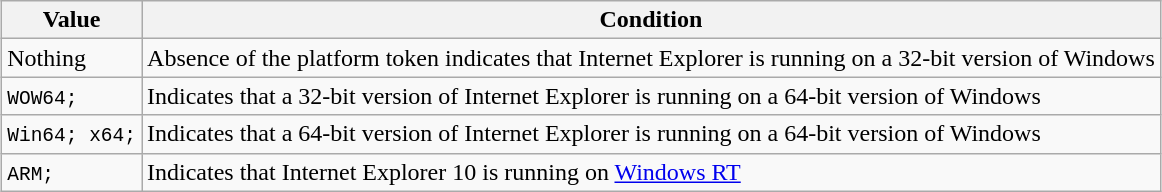<table class="wikitable" style="margin:auto">
<tr>
<th>Value</th>
<th>Condition</th>
</tr>
<tr>
<td>Nothing</td>
<td>Absence of the platform token indicates that Internet Explorer is running on a 32-bit version of Windows</td>
</tr>
<tr>
<td><code>WOW64;</code></td>
<td>Indicates that a 32-bit version of Internet Explorer is running on a 64-bit version of Windows</td>
</tr>
<tr>
<td><code>Win64; x64;</code></td>
<td>Indicates that a 64-bit version of Internet Explorer is running on a 64-bit version of Windows</td>
</tr>
<tr>
<td><code>ARM;</code></td>
<td>Indicates that Internet Explorer 10 is running on <a href='#'>Windows RT</a></td>
</tr>
</table>
